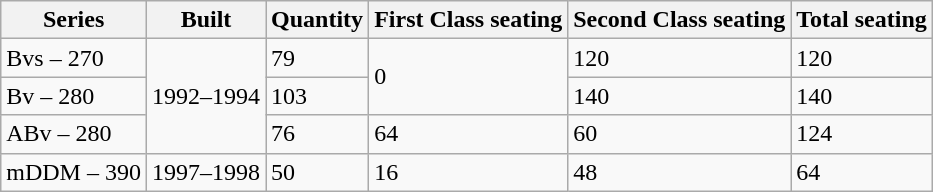<table class="wikitable vatop">
<tr>
<th>Series</th>
<th>Built</th>
<th>Quantity</th>
<th>First Class seating</th>
<th>Second Class seating</th>
<th>Total seating</th>
</tr>
<tr>
<td>Bvs – 270</td>
<td rowspan="3">1992–1994</td>
<td>79</td>
<td rowspan="2">0</td>
<td>120</td>
<td>120</td>
</tr>
<tr>
<td>Bv – 280</td>
<td>103</td>
<td>140</td>
<td>140</td>
</tr>
<tr>
<td>ABv – 280</td>
<td>76</td>
<td>64</td>
<td>60</td>
<td>124</td>
</tr>
<tr>
<td>mDDM – 390</td>
<td>1997–1998</td>
<td>50</td>
<td>16</td>
<td>48</td>
<td>64</td>
</tr>
</table>
